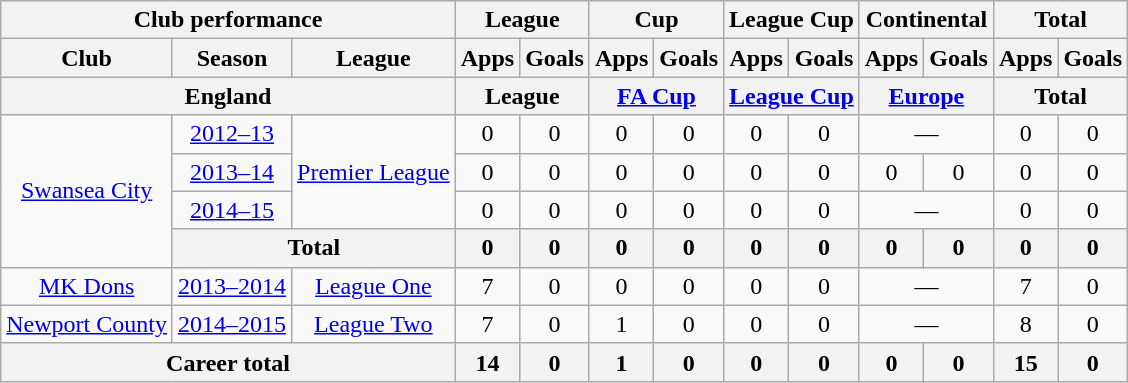<table class="wikitable" style="text-align:center">
<tr>
<th colspan=3>Club performance</th>
<th colspan=2>League</th>
<th colspan=2>Cup</th>
<th colspan=2>League Cup</th>
<th colspan=2>Continental</th>
<th colspan=2>Total</th>
</tr>
<tr>
<th>Club</th>
<th>Season</th>
<th>League</th>
<th>Apps</th>
<th>Goals</th>
<th>Apps</th>
<th>Goals</th>
<th>Apps</th>
<th>Goals</th>
<th>Apps</th>
<th>Goals</th>
<th>Apps</th>
<th>Goals</th>
</tr>
<tr>
<th colspan=3>England</th>
<th colspan=2>League</th>
<th colspan=2><a href='#'>FA Cup</a></th>
<th colspan=2><a href='#'>League Cup</a></th>
<th colspan=2><a href='#'>Europe</a></th>
<th colspan=2>Total</th>
</tr>
<tr>
<td rowspan="4"><a href='#'>Swansea City</a></td>
<td><a href='#'>2012–13</a></td>
<td rowspan="3"><a href='#'>Premier League</a></td>
<td>0</td>
<td>0</td>
<td>0</td>
<td>0</td>
<td>0</td>
<td>0</td>
<td colspan="2">—</td>
<td>0</td>
<td>0</td>
</tr>
<tr>
<td><a href='#'>2013–14</a></td>
<td>0</td>
<td>0</td>
<td>0</td>
<td>0</td>
<td>0</td>
<td>0</td>
<td>0</td>
<td>0</td>
<td>0</td>
<td>0</td>
</tr>
<tr>
<td><a href='#'>2014–15</a></td>
<td>0</td>
<td>0</td>
<td>0</td>
<td>0</td>
<td>0</td>
<td>0</td>
<td colspan="2">—</td>
<td>0</td>
<td>0</td>
</tr>
<tr>
<th colspan=2>Total</th>
<th>0</th>
<th>0</th>
<th>0</th>
<th>0</th>
<th>0</th>
<th>0</th>
<th>0</th>
<th>0</th>
<th>0</th>
<th>0</th>
</tr>
<tr>
<td><a href='#'>MK Dons</a></td>
<td><a href='#'>2013–2014</a></td>
<td><a href='#'>League One</a></td>
<td>7</td>
<td>0</td>
<td>0</td>
<td>0</td>
<td>0</td>
<td>0</td>
<td colspan="2">—</td>
<td>7</td>
<td>0</td>
</tr>
<tr>
<td><a href='#'>Newport County</a></td>
<td><a href='#'>2014–2015</a></td>
<td><a href='#'>League Two</a></td>
<td>7</td>
<td>0</td>
<td>1</td>
<td>0</td>
<td>0</td>
<td>0</td>
<td colspan="2">—</td>
<td>8</td>
<td>0</td>
</tr>
<tr>
<th colspan=3>Career total</th>
<th>14</th>
<th>0</th>
<th>1</th>
<th>0</th>
<th>0</th>
<th>0</th>
<th>0</th>
<th>0</th>
<th>15</th>
<th>0</th>
</tr>
</table>
